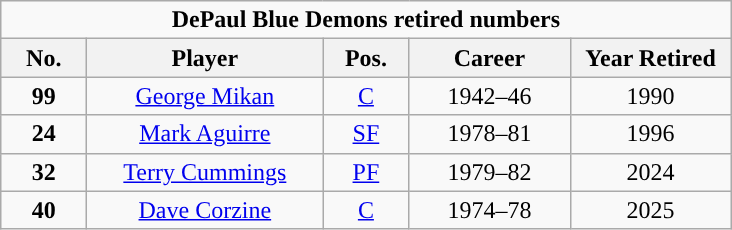<table class="wikitable sortable" style="text-align:center">
<tr>
<td colspan="5"><strong>DePaul Blue Demons retired numbers</strong></td>
</tr>
<tr>
<th width=50px>No.</th>
<th width=150px>Player</th>
<th width=50px>Pos.</th>
<th width=100px>Career</th>
<th width=100px>Year Retired</th>
</tr>
<tr>
<td><strong>99</strong></td>
<td><a href='#'>George Mikan</a></td>
<td><a href='#'>C</a></td>
<td>1942–46</td>
<td>1990</td>
</tr>
<tr>
<td><strong>24</strong></td>
<td><a href='#'>Mark Aguirre</a></td>
<td><a href='#'>SF</a></td>
<td>1978–81</td>
<td>1996</td>
</tr>
<tr>
<td><strong>32</strong></td>
<td><a href='#'>Terry Cummings</a></td>
<td><a href='#'>PF</a></td>
<td>1979–82</td>
<td>2024</td>
</tr>
<tr>
<td><strong>40</strong></td>
<td><a href='#'>Dave Corzine</a></td>
<td><a href='#'>C</a></td>
<td>1974–78</td>
<td>2025</td>
</tr>
</table>
